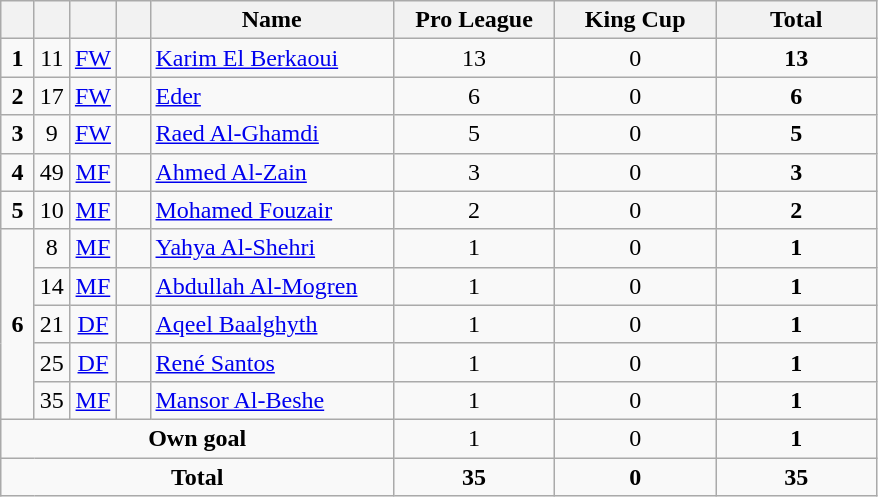<table class="wikitable" style="text-align:center">
<tr>
<th width=15></th>
<th width=15></th>
<th width=15></th>
<th width=15></th>
<th width=155>Name</th>
<th width=100>Pro League</th>
<th width=100>King Cup</th>
<th width=100>Total</th>
</tr>
<tr>
<td><strong>1</strong></td>
<td>11</td>
<td><a href='#'>FW</a></td>
<td></td>
<td align=left><a href='#'>Karim El Berkaoui</a></td>
<td>13</td>
<td>0</td>
<td><strong>13</strong></td>
</tr>
<tr>
<td><strong>2</strong></td>
<td>17</td>
<td><a href='#'>FW</a></td>
<td></td>
<td align=left><a href='#'>Eder</a></td>
<td>6</td>
<td>0</td>
<td><strong>6</strong></td>
</tr>
<tr>
<td><strong>3</strong></td>
<td>9</td>
<td><a href='#'>FW</a></td>
<td></td>
<td align=left><a href='#'>Raed Al-Ghamdi</a></td>
<td>5</td>
<td>0</td>
<td><strong>5</strong></td>
</tr>
<tr>
<td><strong>4</strong></td>
<td>49</td>
<td><a href='#'>MF</a></td>
<td></td>
<td align=left><a href='#'>Ahmed Al-Zain</a></td>
<td>3</td>
<td>0</td>
<td><strong>3</strong></td>
</tr>
<tr>
<td><strong>5</strong></td>
<td>10</td>
<td><a href='#'>MF</a></td>
<td></td>
<td align=left><a href='#'>Mohamed Fouzair</a></td>
<td>2</td>
<td>0</td>
<td><strong>2</strong></td>
</tr>
<tr>
<td rowspan=5><strong>6</strong></td>
<td>8</td>
<td><a href='#'>MF</a></td>
<td></td>
<td align=left><a href='#'>Yahya Al-Shehri</a></td>
<td>1</td>
<td>0</td>
<td><strong>1</strong></td>
</tr>
<tr>
<td>14</td>
<td><a href='#'>MF</a></td>
<td></td>
<td align=left><a href='#'>Abdullah Al-Mogren</a></td>
<td>1</td>
<td>0</td>
<td><strong>1</strong></td>
</tr>
<tr>
<td>21</td>
<td><a href='#'>DF</a></td>
<td></td>
<td align=left><a href='#'>Aqeel Baalghyth</a></td>
<td>1</td>
<td>0</td>
<td><strong>1</strong></td>
</tr>
<tr>
<td>25</td>
<td><a href='#'>DF</a></td>
<td></td>
<td align=left><a href='#'>René Santos</a></td>
<td>1</td>
<td>0</td>
<td><strong>1</strong></td>
</tr>
<tr>
<td>35</td>
<td><a href='#'>MF</a></td>
<td></td>
<td align=left><a href='#'>Mansor Al-Beshe</a></td>
<td>1</td>
<td>0</td>
<td><strong>1</strong></td>
</tr>
<tr>
<td colspan=5><strong>Own goal</strong></td>
<td>1</td>
<td>0</td>
<td><strong>1</strong></td>
</tr>
<tr>
<td colspan=5><strong>Total</strong></td>
<td><strong>35</strong></td>
<td><strong>0</strong></td>
<td><strong>35</strong></td>
</tr>
</table>
